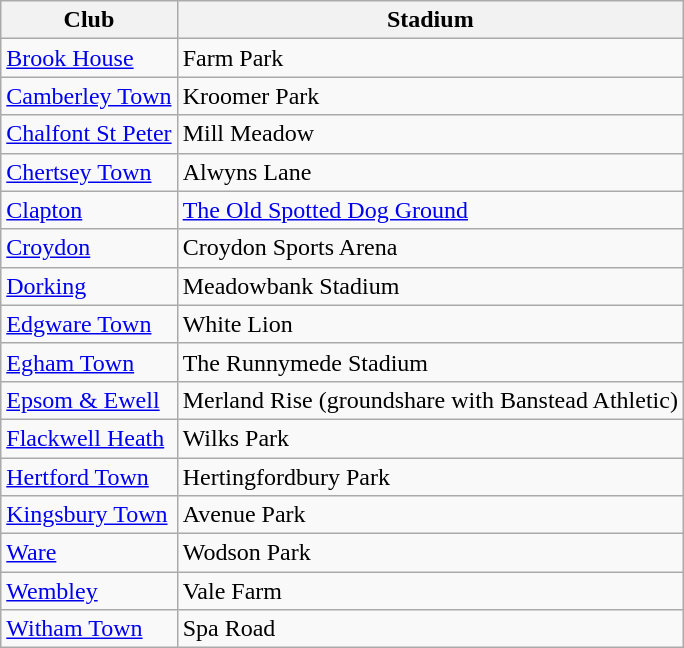<table class="wikitable sortable">
<tr>
<th>Club</th>
<th>Stadium</th>
</tr>
<tr>
<td><a href='#'>Brook House</a></td>
<td>Farm Park</td>
</tr>
<tr>
<td><a href='#'>Camberley Town</a></td>
<td>Kroomer Park</td>
</tr>
<tr>
<td><a href='#'>Chalfont St Peter</a></td>
<td>Mill Meadow</td>
</tr>
<tr>
<td><a href='#'>Chertsey Town</a></td>
<td>Alwyns Lane</td>
</tr>
<tr>
<td><a href='#'>Clapton</a></td>
<td><a href='#'>The Old Spotted Dog Ground</a></td>
</tr>
<tr>
<td><a href='#'>Croydon</a></td>
<td>Croydon Sports Arena</td>
</tr>
<tr>
<td><a href='#'>Dorking</a></td>
<td>Meadowbank Stadium</td>
</tr>
<tr>
<td><a href='#'>Edgware Town</a></td>
<td>White Lion</td>
</tr>
<tr>
<td><a href='#'>Egham Town</a></td>
<td>The Runnymede Stadium</td>
</tr>
<tr>
<td><a href='#'>Epsom & Ewell</a></td>
<td>Merland Rise (groundshare with Banstead Athletic)</td>
</tr>
<tr>
<td><a href='#'>Flackwell Heath</a></td>
<td>Wilks Park</td>
</tr>
<tr>
<td><a href='#'>Hertford Town</a></td>
<td>Hertingfordbury Park</td>
</tr>
<tr>
<td><a href='#'>Kingsbury Town</a></td>
<td>Avenue Park</td>
</tr>
<tr>
<td><a href='#'>Ware</a></td>
<td>Wodson Park</td>
</tr>
<tr>
<td><a href='#'>Wembley</a></td>
<td>Vale Farm</td>
</tr>
<tr>
<td><a href='#'>Witham Town</a></td>
<td>Spa Road</td>
</tr>
</table>
